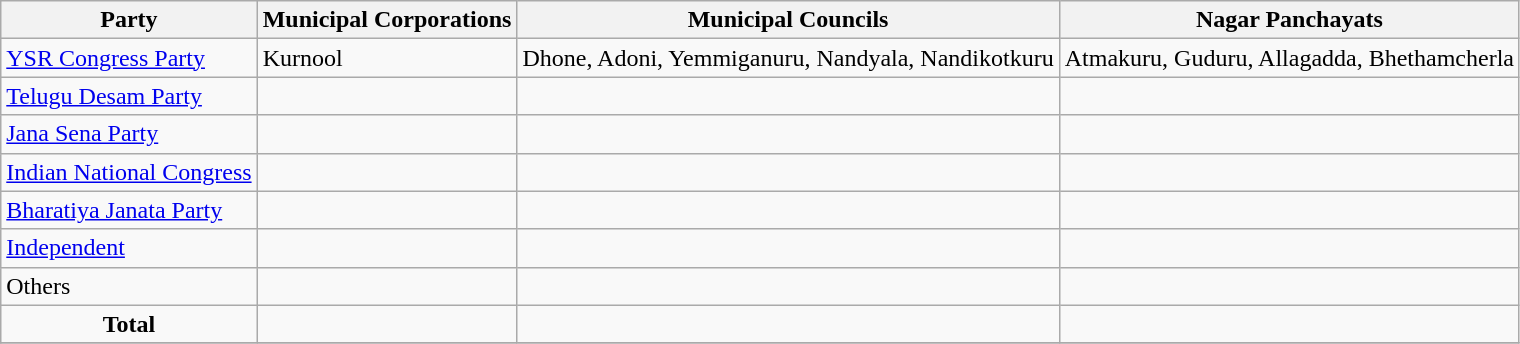<table class="wikitable sortable">
<tr>
<th><strong>Party</strong></th>
<th>Municipal Corporations</th>
<th>Municipal Councils</th>
<th>Nagar Panchayats</th>
</tr>
<tr>
<td><a href='#'>YSR Congress Party</a></td>
<td>Kurnool</td>
<td>Dhone, Adoni, Yemmiganuru, Nandyala, Nandikotkuru</td>
<td>Atmakuru, Guduru, Allagadda, Bhethamcherla</td>
</tr>
<tr>
<td><a href='#'>Telugu Desam Party</a></td>
<td></td>
<td></td>
<td></td>
</tr>
<tr>
<td><a href='#'>Jana Sena Party</a></td>
<td></td>
<td></td>
<td></td>
</tr>
<tr>
<td><a href='#'>Indian National Congress</a></td>
<td></td>
<td></td>
<td></td>
</tr>
<tr>
<td><a href='#'>Bharatiya Janata Party</a></td>
<td></td>
<td></td>
<td></td>
</tr>
<tr>
<td><a href='#'>Independent</a></td>
<td></td>
<td></td>
<td></td>
</tr>
<tr>
<td>Others</td>
<td></td>
<td></td>
<td></td>
</tr>
<tr>
<td colspan="1" align="center"><strong>Total</strong></td>
<td></td>
<td></td>
<td></td>
</tr>
<tr>
</tr>
</table>
